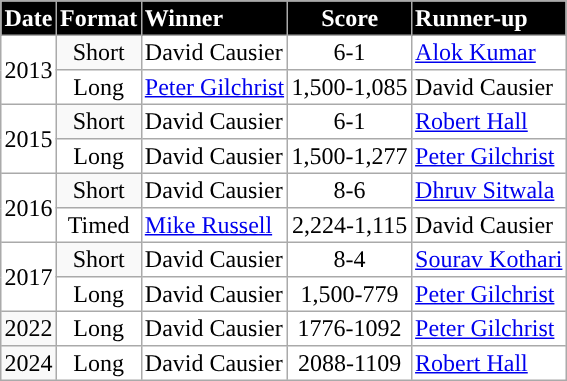<table border="2" cellpadding="2" cellspacing="0" style="margin: 0; background: #f9f9f9; border: 1px #aaa solid; border-collapse: collapse; font-size: 100%; text-align:left">
<tr>
<th bgcolor="000000" style="color:white;">Date</th>
<th bgcolor="000000" style="color:white;">Format</th>
<th bgcolor="000000" style="color:white;">Winner</th>
<th bgcolor="000000" style="color:white; text-align:center;">Score</th>
<th bgcolor="000000" style="color:white; ">Runner-up</th>
</tr>
<tr>
<td bgcolor="FFFFFF" style="text-align:center" rowspan="2">2013</td>
<td style="text-align:center">Short</td>
<td bgcolor="FFFFFF"> David Causier</td>
<td bgcolor="FFFFFF" style="text-align:center">6-1</td>
<td bgcolor="FFFFFF"> <a href='#'>Alok Kumar</a></td>
</tr>
<tr>
<td bgcolor="FFFFFF" style="text-align:center">Long</td>
<td bgcolor="FFFFFF"> <a href='#'>Peter Gilchrist</a></td>
<td bgcolor="FFFFFF" style="text-align:center">1,500-1,085</td>
<td bgcolor="FFFFFF"> David Causier</td>
</tr>
<tr>
<td bgcolor="FFFFFF" style="text-align:center" rowspan="2">2015</td>
<td style="text-align:center">Short</td>
<td bgcolor="FFFFFF"> David Causier</td>
<td bgcolor="FFFFFF" style="text-align:center">6-1</td>
<td bgcolor="FFFFFF"> <a href='#'>Robert Hall</a></td>
</tr>
<tr>
<td bgcolor="FFFFFF" style="text-align:center">Long</td>
<td bgcolor="FFFFFF"> David Causier</td>
<td bgcolor="FFFFFF" style="text-align:center">1,500-1,277</td>
<td bgcolor="FFFFFF"> <a href='#'>Peter Gilchrist</a></td>
</tr>
<tr>
<td bgcolor="FFFFFF" style="text-align:center" rowspan="2">2016</td>
<td style="text-align:center">Short</td>
<td bgcolor="FFFFFF"> David Causier</td>
<td bgcolor="FFFFFF" style="text-align:center">8-6</td>
<td bgcolor="FFFFFF"> <a href='#'>Dhruv Sitwala</a></td>
</tr>
<tr>
<td bgcolor="FFFFFF" style="text-align:center">Timed</td>
<td bgcolor="FFFFFF"> <a href='#'>Mike Russell</a></td>
<td bgcolor="FFFFFF" style="text-align:center">2,224-1,115</td>
<td bgcolor="FFFFFF"> David Causier</td>
</tr>
<tr>
<td bgcolor="FFFFFF" style="text-align:center" rowspan="2">2017</td>
<td style="text-align:center">Short</td>
<td bgcolor="FFFFFF"> David Causier</td>
<td bgcolor="FFFFFF" style="text-align:center">8-4</td>
<td bgcolor="FFFFFF"> <a href='#'>Sourav Kothari</a></td>
</tr>
<tr>
<td bgcolor="FFFFFF" style="text-align:center">Long</td>
<td bgcolor="FFFFFF"> David Causier</td>
<td bgcolor="FFFFFF" style="text-align:center">1,500-779</td>
<td bgcolor="FFFFFF"> <a href='#'>Peter Gilchrist</a></td>
</tr>
<tr>
<td>2022</td>
<td bgcolor="FFFFFF" style="text-align:center">Long</td>
<td bgcolor="FFFFFF"> David Causier</td>
<td bgcolor="FFFFFF" style="text-align:center">1776-1092</td>
<td bgcolor="FFFFFF"> <a href='#'>Peter Gilchrist</a></td>
</tr>
<tr>
<td>2024</td>
<td bgcolor="FFFFFF" style="text-align:center">Long</td>
<td bgcolor="FFFFFF"> David Causier</td>
<td bgcolor="FFFFFF" style="text-align:center">2088-1109</td>
<td bgcolor="FFFFFF"> <a href='#'>Robert Hall</a></td>
</tr>
</table>
